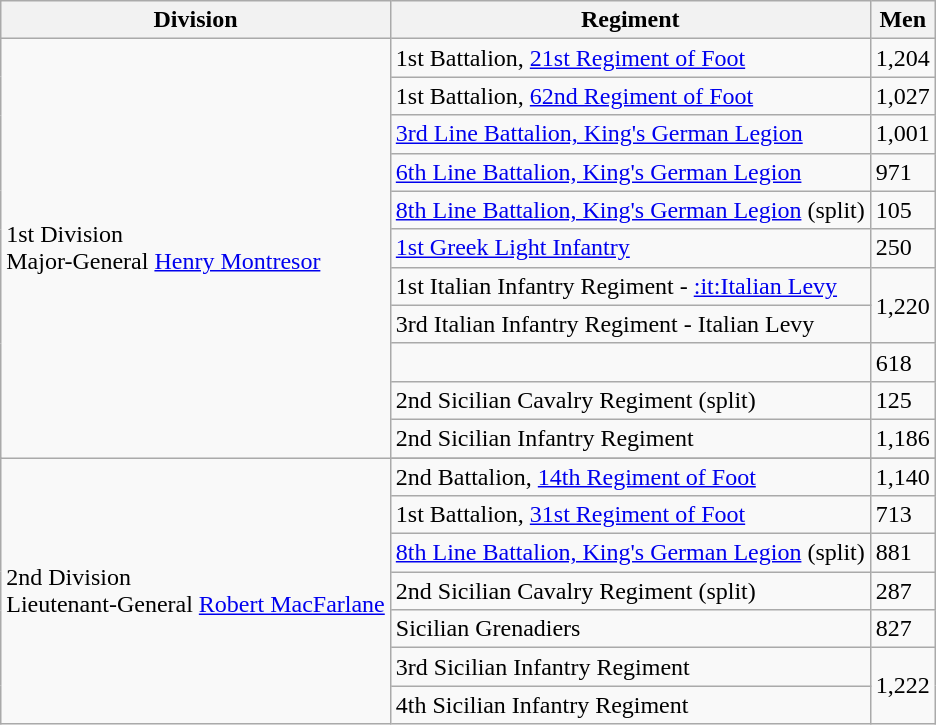<table class="wikitable">
<tr>
<th style=>Division</th>
<th style=>Regiment</th>
<th style=>Men</th>
</tr>
<tr>
<td rowspan=11>1st Division<br>Major-General <a href='#'>Henry Montresor</a></td>
<td>1st Battalion, <a href='#'>21st Regiment of Foot</a></td>
<td>1,204</td>
</tr>
<tr>
<td>1st Battalion, <a href='#'>62nd Regiment of Foot</a></td>
<td>1,027</td>
</tr>
<tr>
<td><a href='#'>3rd Line Battalion, King's German Legion</a></td>
<td>1,001</td>
</tr>
<tr>
<td><a href='#'>6th Line Battalion, King's German Legion</a></td>
<td>971</td>
</tr>
<tr>
<td><a href='#'>8th Line Battalion, King's German Legion</a> (split)</td>
<td>105</td>
</tr>
<tr>
<td><a href='#'>1st Greek Light Infantry</a></td>
<td>250</td>
</tr>
<tr>
<td>1st Italian Infantry Regiment  - <a href='#'>:it:Italian Levy</a></td>
<td rowspan=2>1,220</td>
</tr>
<tr>
<td>3rd Italian Infantry Regiment - Italian Levy</td>
</tr>
<tr>
<td></td>
<td>618</td>
</tr>
<tr>
<td>2nd Sicilian Cavalry Regiment (split)</td>
<td>125</td>
</tr>
<tr>
<td>2nd Sicilian Infantry Regiment</td>
<td>1,186</td>
</tr>
<tr>
<td rowspan=100>2nd Division<br>Lieutenant-General <a href='#'>Robert MacFarlane</a></td>
</tr>
<tr>
<td>2nd Battalion, <a href='#'>14th Regiment of Foot</a></td>
<td>1,140</td>
</tr>
<tr>
<td>1st Battalion, <a href='#'>31st Regiment of Foot</a></td>
<td>713</td>
</tr>
<tr>
<td><a href='#'>8th Line Battalion, King's German Legion</a> (split)</td>
<td>881</td>
</tr>
<tr>
<td>2nd Sicilian Cavalry Regiment (split)</td>
<td>287</td>
</tr>
<tr>
<td>Sicilian Grenadiers</td>
<td>827</td>
</tr>
<tr>
<td>3rd Sicilian Infantry Regiment</td>
<td rowspan=2>1,222</td>
</tr>
<tr>
<td>4th Sicilian Infantry Regiment</td>
</tr>
</table>
